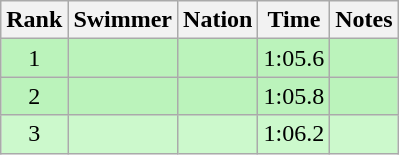<table class="wikitable sortable" style="text-align:center">
<tr>
<th>Rank</th>
<th>Swimmer</th>
<th>Nation</th>
<th>Time</th>
<th>Notes</th>
</tr>
<tr bgcolor=bbf3bb>
<td>1</td>
<td align=left></td>
<td align=left></td>
<td>1:05.6</td>
<td></td>
</tr>
<tr bgcolor=bbf3bb>
<td>2</td>
<td align=left></td>
<td align=left></td>
<td>1:05.8</td>
<td></td>
</tr>
<tr bgcolor=ccf9cc>
<td>3</td>
<td align=left></td>
<td align=left></td>
<td>1:06.2</td>
<td></td>
</tr>
</table>
